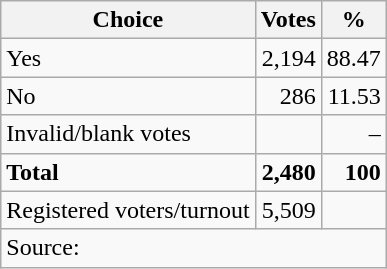<table class=wikitable style=text-align:right>
<tr>
<th>Choice</th>
<th>Votes</th>
<th>%</th>
</tr>
<tr>
<td align=left>Yes</td>
<td>2,194</td>
<td>88.47</td>
</tr>
<tr>
<td align=left>No</td>
<td>286</td>
<td>11.53</td>
</tr>
<tr>
<td align=left>Invalid/blank votes</td>
<td></td>
<td>–</td>
</tr>
<tr>
<td align=left><strong>Total</strong></td>
<td><strong>2,480</strong></td>
<td><strong>100</strong></td>
</tr>
<tr>
<td align=left>Registered voters/turnout</td>
<td>5,509</td>
<td></td>
</tr>
<tr>
<td align=left colspan=3>Source: </td>
</tr>
</table>
